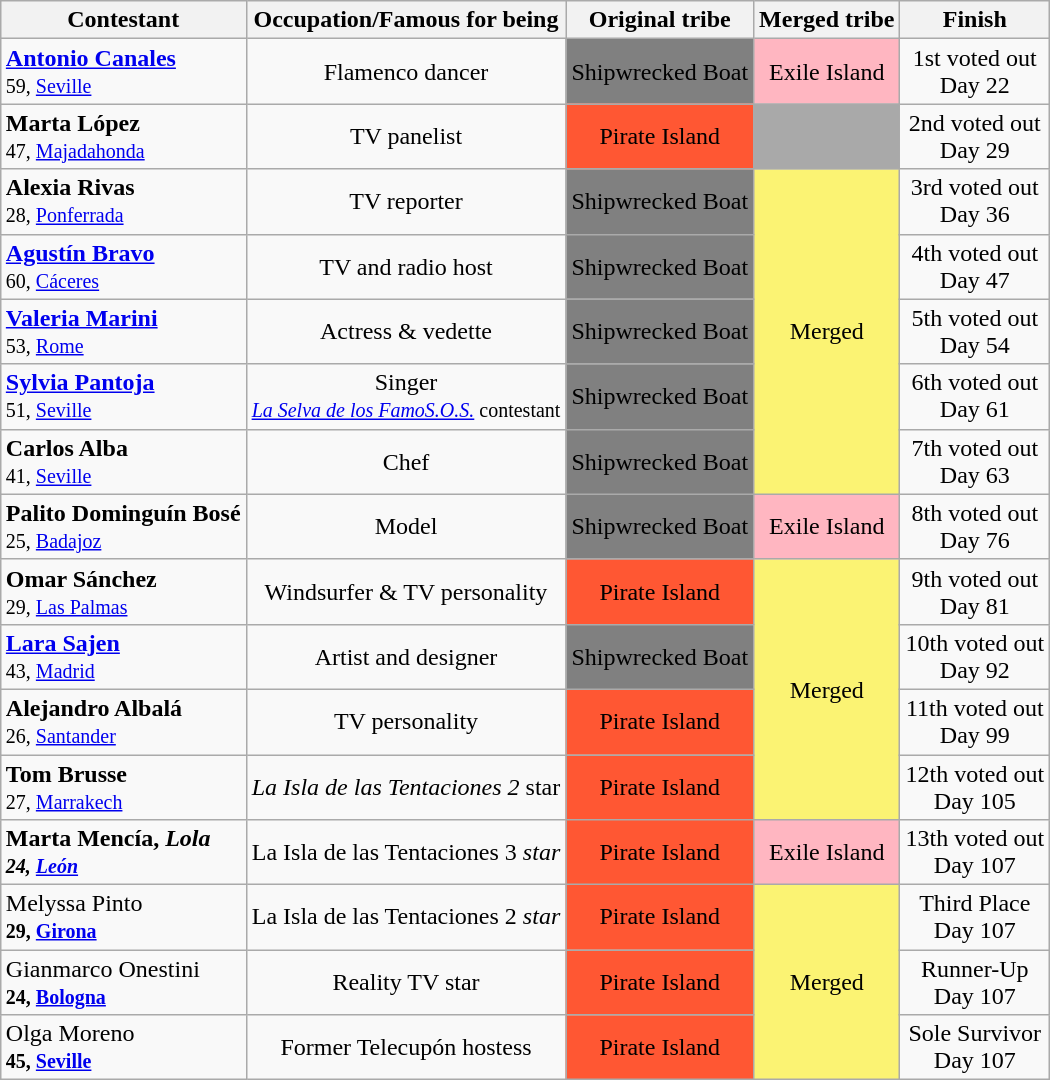<table class="wikitable" style="margin:auto; text-align:center">
<tr>
<th>Contestant</th>
<th>Occupation/Famous for being</th>
<th>Original tribe</th>
<th>Merged tribe</th>
<th>Finish</th>
</tr>
<tr>
<td align="left"><strong><a href='#'>Antonio Canales</a></strong> <br><small>59, <a href='#'>Seville</a></small></td>
<td>Flamenco dancer</td>
<td style="background-color:grey"><span>Shipwrecked Boat</span></td>
<td style="background-color:lightpink;">Exile Island</td>
<td>1st voted out<br>Day 22</td>
</tr>
<tr>
<td align="left"><strong>Marta López</strong> <br><small>47, <a href='#'>Majadahonda</a></small></td>
<td>TV panelist</td>
<td style="background-color:#FF5733;">Pirate Island</td>
<td style="background-color: darkgray;"></td>
<td>2nd voted out<br>Day 29</td>
</tr>
<tr>
<td align="left"><strong>Alexia Rivas</strong> <br><small>28, <a href='#'>Ponferrada</a></small></td>
<td>TV reporter</td>
<td style="background-color:grey"><span>Shipwrecked Boat</span></td>
<td bgcolor="#FBF373" rowspan=5 align="center">Merged</td>
<td>3rd voted out<br>Day 36</td>
</tr>
<tr>
<td align="left"><strong><a href='#'>Agustín Bravo</a></strong> <br><small>60, <a href='#'>Cáceres</a></small></td>
<td>TV and radio host</td>
<td style="background-color:grey"><span>Shipwrecked Boat</span></td>
<td>4th voted out<br>Day 47</td>
</tr>
<tr>
<td align="left"><strong><a href='#'>Valeria Marini</a></strong> <br><small> 53, <a href='#'>Rome</a></small></td>
<td>Actress & vedette</td>
<td style="background-color:grey"><span>Shipwrecked Boat</span></td>
<td>5th voted out<br>Day 54</td>
</tr>
<tr>
<td align="left"><strong><a href='#'>Sylvia Pantoja</a></strong> <br><small>51, <a href='#'>Seville</a></small></td>
<td>Singer<br><small><em><a href='#'>La Selva de los FamoS.O.S.</a></em> contestant</small></td>
<td style="background-color:grey"><span>Shipwrecked Boat</span></td>
<td>6th voted out<br>Day 61</td>
</tr>
<tr>
<td align="left"><strong>Carlos Alba</strong> <br><small>41, <a href='#'>Seville</a></small></td>
<td>Chef</td>
<td style="background-color:grey"><span>Shipwrecked Boat</span></td>
<td>7th voted out<br>Day 63</td>
</tr>
<tr>
<td align="left"><strong>Palito Dominguín Bosé</strong> <br><small>25, <a href='#'>Badajoz</a></small></td>
<td>Model</td>
<td style="background-color:grey"><span>Shipwrecked Boat</span></td>
<td style="background-color:lightpink;">Exile Island</td>
<td>8th voted out<br>Day 76</td>
</tr>
<tr>
<td align="left"><strong>Omar Sánchez</strong> <br><small>29, <a href='#'>Las Palmas</a></small></td>
<td>Windsurfer & TV personality</td>
<td style="background-color:#FF5733;">Pirate Island</td>
<td rowspan="4" bgcolor="#FBF373" align="center">Merged</td>
<td>9th voted out<br>Day 81</td>
</tr>
<tr>
<td align="left"><strong><a href='#'>Lara Sajen</a></strong> <br><small> 43, <a href='#'>Madrid</a></small></td>
<td>Artist and designer</td>
<td style="background-color:grey"><span>Shipwrecked Boat</span></td>
<td>10th voted out<br>Day 92</td>
</tr>
<tr>
<td align="left"><strong>Alejandro Albalá</strong> <br><small>26, <a href='#'>Santander</a></small></td>
<td>TV personality</td>
<td style="background-color:#FF5733;">Pirate Island</td>
<td>11th voted out<br>Day 99</td>
</tr>
<tr>
<td align="left"><strong>Tom Brusse</strong> <br><small> 27, <a href='#'>Marrakech</a></small></td>
<td><em>La Isla de las Tentaciones 2</em> star</td>
<td style="background-color:#FF5733;">Pirate Island</td>
<td>12th voted out<br>Day 105</td>
</tr>
<tr>
<td align="left"><strong>Marta Mencía, <em>Lola<strong><em> <br><small>24, <a href='#'>León</a></small></td>
<td></em>La Isla de las Tentaciones 3<em> star</td>
<td style="background-color:#FF5733;">Pirate Island</td>
<td style="background-color:lightpink;">Exile Island</td>
<td>13th voted out<br>Day 107</td>
</tr>
<tr>
<td align="left"></strong>Melyssa Pinto<strong> <br><small>29, <a href='#'>Girona</a></small></td>
<td></em>La Isla de las Tentaciones 2<em> star</td>
<td style="background-color:#FF5733;">Pirate Island</td>
<td bgcolor="#FBF373" rowspan=3 align="center">Merged</td>
<td>Third Place<br>Day 107</td>
</tr>
<tr>
<td align="left"></strong>Gianmarco Onestini<strong> <br><small> 24, <a href='#'>Bologna</a></small></td>
<td>Reality TV star</td>
<td style="background-color:#FF5733;">Pirate Island</td>
<td>Runner-Up<br>Day 107</td>
</tr>
<tr>
<td align="left"></strong>Olga Moreno<strong> <br><small>45, <a href='#'>Seville</a></small></td>
<td>Former Telecupón hostess</td>
<td style="background-color:#FF5733;">Pirate Island</td>
<td>Sole Survivor<br>Day 107</td>
</tr>
</table>
